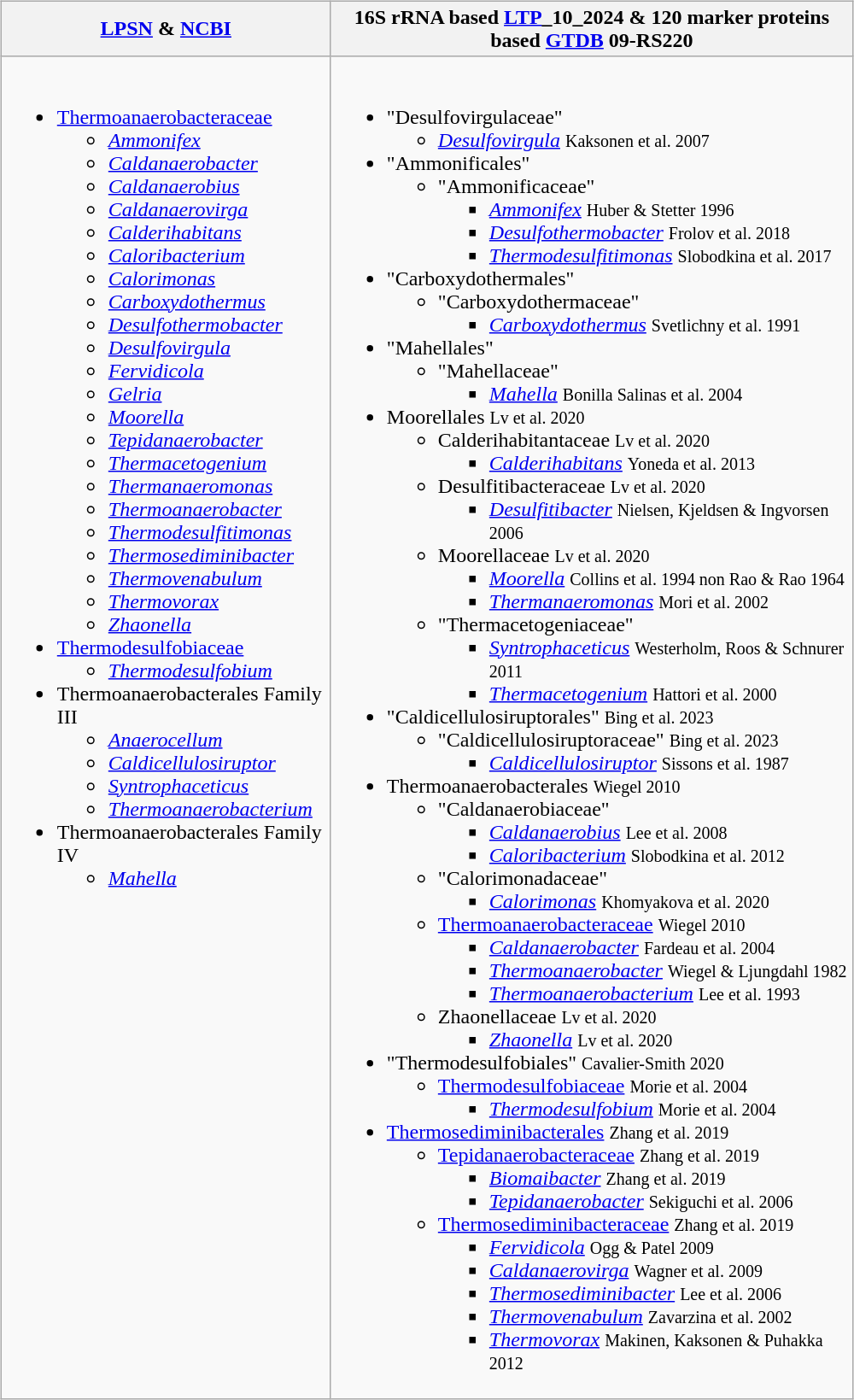<table>
<tr>
<td><br><table class="wikitable">
<tr>
<th colspan=1><a href='#'>LPSN</a> & <a href='#'>NCBI</a></th>
<th colspan=1>16S rRNA based <a href='#'>LTP</a>_10_2024 & 120 marker proteins based <a href='#'>GTDB</a> 09-RS220</th>
</tr>
<tr style="vertical-align:top;">
<td style="width:250px"><br><ul><li><a href='#'>Thermoanaerobacteraceae</a><ul><li><em><a href='#'>Ammonifex</a></em></li><li><em><a href='#'>Caldanaerobacter</a></em></li><li><em><a href='#'>Caldanaerobius</a></em></li><li><em><a href='#'>Caldanaerovirga</a></em></li><li><em><a href='#'>Calderihabitans</a></em></li><li><em><a href='#'>Caloribacterium</a></em></li><li><em><a href='#'>Calorimonas</a></em></li><li><em><a href='#'>Carboxydothermus</a></em></li><li><em><a href='#'>Desulfothermobacter</a></em></li><li><em><a href='#'>Desulfovirgula</a></em></li><li><em><a href='#'>Fervidicola</a></em></li><li><em><a href='#'>Gelria</a></em></li><li><em><a href='#'>Moorella</a></em></li><li><em><a href='#'>Tepidanaerobacter</a></em></li><li><em><a href='#'>Thermacetogenium</a></em></li><li><em><a href='#'>Thermanaeromonas</a></em></li><li><em><a href='#'>Thermoanaerobacter</a></em></li><li><em><a href='#'>Thermodesulfitimonas</a></em></li><li><em><a href='#'>Thermosediminibacter</a></em></li><li><em><a href='#'>Thermovenabulum</a></em></li><li><em><a href='#'>Thermovorax</a></em></li><li><em><a href='#'>Zhaonella</a></em></li></ul></li><li><a href='#'>Thermodesulfobiaceae</a><ul><li><em><a href='#'>Thermodesulfobium</a></em></li></ul></li><li>Thermoanaerobacterales Family III<ul><li><em><a href='#'>Anaerocellum</a></em></li><li><em><a href='#'>Caldicellulosiruptor</a></em></li><li><em><a href='#'>Syntrophaceticus</a></em></li><li><em><a href='#'>Thermoanaerobacterium</a></em></li></ul></li><li>Thermoanaerobacterales Family IV<ul><li><em><a href='#'>Mahella</a></em></li></ul></li></ul></td>
<td style="width:400px"><br><ul><li>"Desulfovirgulaceae"<ul><li><em><a href='#'>Desulfovirgula</a></em> <small>Kaksonen et al. 2007</small></li></ul></li><li>"Ammonificales"<ul><li>"Ammonificaceae"<ul><li><em><a href='#'>Ammonifex</a></em> <small>Huber & Stetter 1996</small></li><li><em><a href='#'>Desulfothermobacter</a></em> <small>Frolov et al. 2018</small></li><li><em><a href='#'>Thermodesulfitimonas</a></em> <small>Slobodkina et al. 2017</small></li></ul></li></ul></li><li>"Carboxydothermales"<ul><li>"Carboxydothermaceae"<ul><li><em><a href='#'>Carboxydothermus</a></em> <small>Svetlichny et al. 1991</small></li></ul></li></ul></li><li>"Mahellales"<ul><li>"Mahellaceae"<ul><li><em><a href='#'>Mahella</a></em> <small>Bonilla Salinas et al. 2004</small></li></ul></li></ul></li><li>Moorellales <small>Lv et al. 2020</small><ul><li>Calderihabitantaceae <small>Lv et al. 2020</small><ul><li><em><a href='#'>Calderihabitans</a></em> <small>Yoneda et al. 2013</small></li></ul></li><li>Desulfitibacteraceae <small>Lv et al. 2020</small><ul><li><em><a href='#'>Desulfitibacter</a></em> <small>Nielsen, Kjeldsen & Ingvorsen 2006</small></li></ul></li><li>Moorellaceae <small>Lv et al. 2020</small><ul><li><em><a href='#'>Moorella</a></em> <small>Collins et al. 1994 non Rao & Rao 1964</small></li><li><em><a href='#'>Thermanaeromonas</a></em> <small>Mori et al. 2002</small></li></ul></li><li>"Thermacetogeniaceae"<ul><li><em><a href='#'>Syntrophaceticus</a></em> <small>Westerholm, Roos & Schnurer 2011</small></li><li><em><a href='#'>Thermacetogenium</a></em> <small>Hattori et al. 2000</small></li></ul></li></ul></li><li>"Caldicellulosiruptorales" <small>Bing et al. 2023</small><ul><li>"Caldicellulosiruptoraceae" <small>Bing et al. 2023</small><ul><li><em><a href='#'>Caldicellulosiruptor</a></em> <small>Sissons et al. 1987</small></li></ul></li></ul></li><li>Thermoanaerobacterales <small>Wiegel 2010</small><ul><li>"Caldanaerobiaceae"<ul><li><em><a href='#'>Caldanaerobius</a></em> <small>Lee et al. 2008</small></li><li><em><a href='#'>Caloribacterium</a></em> <small>Slobodkina et al. 2012</small></li></ul></li><li>"Calorimonadaceae"<ul><li><em><a href='#'>Calorimonas</a></em> <small>Khomyakova et al. 2020</small></li></ul></li><li><a href='#'>Thermoanaerobacteraceae</a> <small>Wiegel 2010</small><ul><li><em><a href='#'>Caldanaerobacter</a></em> <small>Fardeau et al. 2004</small></li><li><em><a href='#'>Thermoanaerobacter</a></em> <small>Wiegel & Ljungdahl 1982</small></li><li><em><a href='#'>Thermoanaerobacterium</a></em> <small>Lee et al. 1993</small></li></ul></li><li>Zhaonellaceae <small>Lv et al. 2020</small><ul><li><em><a href='#'>Zhaonella</a></em> <small>Lv et al. 2020</small></li></ul></li></ul></li><li>"Thermodesulfobiales" <small>Cavalier-Smith 2020</small><ul><li><a href='#'>Thermodesulfobiaceae</a> <small>Morie et al. 2004</small><ul><li><em><a href='#'>Thermodesulfobium</a></em> <small>Morie et al. 2004</small></li></ul></li></ul></li><li><a href='#'>Thermosediminibacterales</a> <small>Zhang et al. 2019</small><ul><li><a href='#'>Tepidanaerobacteraceae</a> <small>Zhang et al. 2019</small><ul><li><em><a href='#'>Biomaibacter</a></em> <small>Zhang et al. 2019</small></li><li><em><a href='#'>Tepidanaerobacter</a></em> <small>Sekiguchi et al. 2006</small></li></ul></li><li><a href='#'>Thermosediminibacteraceae</a> <small>Zhang et al. 2019</small><ul><li><em><a href='#'>Fervidicola</a></em> <small>Ogg & Patel 2009</small></li><li><em><a href='#'>Caldanaerovirga</a></em> <small>Wagner et al. 2009</small></li><li><em><a href='#'>Thermosediminibacter</a></em> <small>Lee et al. 2006</small></li><li><em><a href='#'>Thermovenabulum</a></em> <small>Zavarzina et al. 2002</small></li><li><em><a href='#'>Thermovorax</a></em> <small>Makinen, Kaksonen & Puhakka 2012</small></li></ul></li></ul></li></ul></td>
</tr>
</table>
</td>
</tr>
</table>
